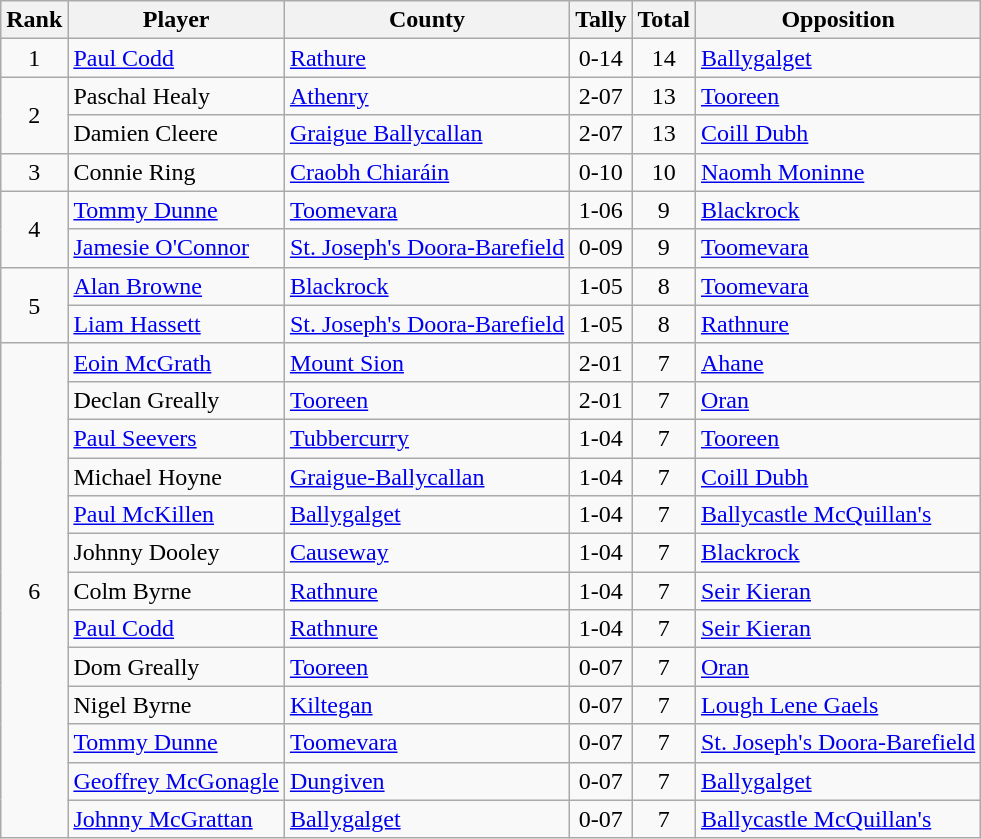<table class="wikitable">
<tr>
<th>Rank</th>
<th>Player</th>
<th>County</th>
<th>Tally</th>
<th>Total</th>
<th>Opposition</th>
</tr>
<tr>
<td rowspan=1 align=center>1</td>
<td><a href='#'>Paul Codd</a></td>
<td><a href='#'>Rathure</a></td>
<td align=center>0-14</td>
<td align=center>14</td>
<td><a href='#'>Ballygalget</a></td>
</tr>
<tr>
<td rowspan=2 align=center>2</td>
<td>Paschal Healy</td>
<td><a href='#'>Athenry</a></td>
<td align=center>2-07</td>
<td align=center>13</td>
<td><a href='#'>Tooreen</a></td>
</tr>
<tr>
<td>Damien Cleere</td>
<td><a href='#'>Graigue Ballycallan</a></td>
<td align=center>2-07</td>
<td align=center>13</td>
<td><a href='#'>Coill Dubh</a></td>
</tr>
<tr>
<td rowspan=1 align=center>3</td>
<td>Connie Ring</td>
<td><a href='#'>Craobh Chiaráin</a></td>
<td align=center>0-10</td>
<td align=center>10</td>
<td><a href='#'>Naomh Moninne</a></td>
</tr>
<tr>
<td rowspan=2 align=center>4</td>
<td><a href='#'>Tommy Dunne</a></td>
<td><a href='#'>Toomevara</a></td>
<td align=center>1-06</td>
<td align=center>9</td>
<td><a href='#'>Blackrock</a></td>
</tr>
<tr>
<td><a href='#'>Jamesie O'Connor</a></td>
<td><a href='#'>St. Joseph's Doora-Barefield</a></td>
<td align=center>0-09</td>
<td align=center>9</td>
<td><a href='#'>Toomevara</a></td>
</tr>
<tr>
<td rowspan=2 align=center>5</td>
<td><a href='#'>Alan Browne</a></td>
<td><a href='#'>Blackrock</a></td>
<td align=center>1-05</td>
<td align=center>8</td>
<td><a href='#'>Toomevara</a></td>
</tr>
<tr>
<td><a href='#'>Liam Hassett</a></td>
<td><a href='#'>St. Joseph's Doora-Barefield</a></td>
<td align=center>1-05</td>
<td align=center>8</td>
<td><a href='#'>Rathnure</a></td>
</tr>
<tr>
<td rowspan=13 align=center>6</td>
<td><a href='#'>Eoin McGrath</a></td>
<td><a href='#'>Mount Sion</a></td>
<td align=center>2-01</td>
<td align=center>7</td>
<td><a href='#'>Ahane</a></td>
</tr>
<tr>
<td>Declan Greally</td>
<td><a href='#'>Tooreen</a></td>
<td align=center>2-01</td>
<td align=center>7</td>
<td><a href='#'>Oran</a></td>
</tr>
<tr>
<td><a href='#'>Paul Seevers</a></td>
<td><a href='#'>Tubbercurry</a></td>
<td align=center>1-04</td>
<td align=center>7</td>
<td><a href='#'>Tooreen</a></td>
</tr>
<tr>
<td>Michael Hoyne</td>
<td><a href='#'>Graigue-Ballycallan</a></td>
<td align=center>1-04</td>
<td align=center>7</td>
<td><a href='#'>Coill Dubh</a></td>
</tr>
<tr>
<td><a href='#'>Paul McKillen</a></td>
<td><a href='#'>Ballygalget</a></td>
<td align=center>1-04</td>
<td align=center>7</td>
<td><a href='#'>Ballycastle McQuillan's</a></td>
</tr>
<tr>
<td>Johnny Dooley</td>
<td><a href='#'>Causeway</a></td>
<td align=center>1-04</td>
<td align=center>7</td>
<td><a href='#'>Blackrock</a></td>
</tr>
<tr>
<td>Colm Byrne</td>
<td><a href='#'>Rathnure</a></td>
<td align=center>1-04</td>
<td align=center>7</td>
<td><a href='#'>Seir Kieran</a></td>
</tr>
<tr>
<td><a href='#'>Paul Codd</a></td>
<td><a href='#'>Rathnure</a></td>
<td align=center>1-04</td>
<td align=center>7</td>
<td><a href='#'>Seir Kieran</a></td>
</tr>
<tr>
<td>Dom Greally</td>
<td><a href='#'>Tooreen</a></td>
<td align=center>0-07</td>
<td align=center>7</td>
<td><a href='#'>Oran</a></td>
</tr>
<tr>
<td>Nigel Byrne</td>
<td><a href='#'>Kiltegan</a></td>
<td align=center>0-07</td>
<td align=center>7</td>
<td><a href='#'>Lough Lene Gaels</a></td>
</tr>
<tr>
<td><a href='#'>Tommy Dunne</a></td>
<td><a href='#'>Toomevara</a></td>
<td align=center>0-07</td>
<td align=center>7</td>
<td><a href='#'>St. Joseph's Doora-Barefield</a></td>
</tr>
<tr>
<td><a href='#'>Geoffrey McGonagle</a></td>
<td><a href='#'>Dungiven</a></td>
<td align=center>0-07</td>
<td align=center>7</td>
<td><a href='#'>Ballygalget</a></td>
</tr>
<tr>
<td><a href='#'>Johnny McGrattan</a></td>
<td><a href='#'>Ballygalget</a></td>
<td align=center>0-07</td>
<td align=center>7</td>
<td><a href='#'>Ballycastle McQuillan's</a></td>
</tr>
</table>
